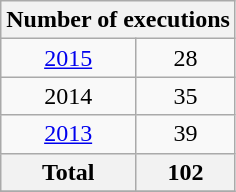<table class="wikitable" style="text-align:center;">
<tr>
<th colspan="2">Number of executions</th>
</tr>
<tr>
<td><a href='#'>2015</a></td>
<td>28</td>
</tr>
<tr>
<td>2014</td>
<td>35</td>
</tr>
<tr>
<td><a href='#'>2013</a></td>
<td>39</td>
</tr>
<tr>
<th>Total</th>
<th>102</th>
</tr>
<tr>
</tr>
</table>
